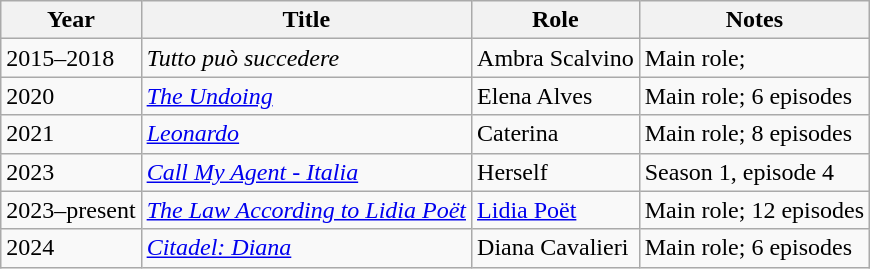<table class="wikitable sortable">
<tr>
<th>Year</th>
<th>Title</th>
<th>Role</th>
<th class="unsortable">Notes</th>
</tr>
<tr>
<td>2015–2018</td>
<td><em>Tutto può succedere</em></td>
<td>Ambra Scalvino</td>
<td>Main role; </td>
</tr>
<tr>
<td>2020</td>
<td><em><a href='#'>The Undoing</a></em></td>
<td>Elena Alves</td>
<td>Main role; 6 episodes</td>
</tr>
<tr>
<td>2021</td>
<td><em><a href='#'>Leonardo</a></em></td>
<td>Caterina </td>
<td>Main role; 8 episodes</td>
</tr>
<tr>
<td>2023</td>
<td><em><a href='#'>Call My Agent - Italia</a></em></td>
<td>Herself</td>
<td>Season 1, episode 4</td>
</tr>
<tr>
<td>2023–present</td>
<td><em><a href='#'>The Law According to Lidia Poët</a></em></td>
<td><a href='#'>Lidia Poët</a></td>
<td>Main role; 12 episodes</td>
</tr>
<tr>
<td>2024</td>
<td><em><a href='#'>Citadel: Diana</a></em></td>
<td>Diana Cavalieri</td>
<td>Main role; 6 episodes</td>
</tr>
</table>
